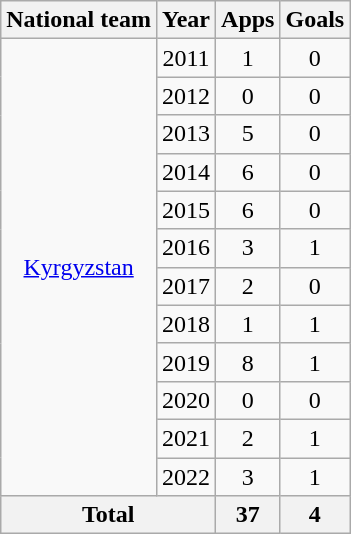<table class="wikitable" style="text-align:center">
<tr>
<th>National team</th>
<th>Year</th>
<th>Apps</th>
<th>Goals</th>
</tr>
<tr>
<td rowspan="12"><a href='#'>Kyrgyzstan</a></td>
<td>2011</td>
<td>1</td>
<td>0</td>
</tr>
<tr>
<td>2012</td>
<td>0</td>
<td>0</td>
</tr>
<tr>
<td>2013</td>
<td>5</td>
<td>0</td>
</tr>
<tr>
<td>2014</td>
<td>6</td>
<td>0</td>
</tr>
<tr>
<td>2015</td>
<td>6</td>
<td>0</td>
</tr>
<tr>
<td>2016</td>
<td>3</td>
<td>1</td>
</tr>
<tr>
<td>2017</td>
<td>2</td>
<td>0</td>
</tr>
<tr>
<td>2018</td>
<td>1</td>
<td>1</td>
</tr>
<tr>
<td>2019</td>
<td>8</td>
<td>1</td>
</tr>
<tr>
<td>2020</td>
<td>0</td>
<td>0</td>
</tr>
<tr>
<td>2021</td>
<td>2</td>
<td>1</td>
</tr>
<tr>
<td>2022</td>
<td>3</td>
<td>1</td>
</tr>
<tr>
<th colspan="2">Total</th>
<th>37</th>
<th>4</th>
</tr>
</table>
